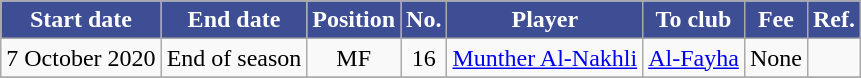<table class="wikitable sortable">
<tr>
<th style="background:#3D4E94; color:#FFFFFF;"><strong>Start date</strong></th>
<th style="background:#3D4E94; color:#FFFFFF;"><strong>End date</strong></th>
<th style="background:#3D4E94; color:#FFFFFF;"><strong>Position</strong></th>
<th style="background:#3D4E94; color:#FFFFFF;"><strong>No.</strong></th>
<th style="background:#3D4E94; color:#FFFFFF;"><strong>Player</strong></th>
<th style="background:#3D4E94; color:#FFFFFF;"><strong>To club</strong></th>
<th style="background:#3D4E94; color:#FFFFFF;"><strong>Fee</strong></th>
<th style="background:#3D4E94; color:#FFFFFF;"><strong>Ref.</strong></th>
</tr>
<tr>
<td>7 October 2020</td>
<td>End of season</td>
<td style="text-align:center;">MF</td>
<td style="text-align:center;">16</td>
<td style="text-align:left;"> <a href='#'>Munther Al-Nakhli</a></td>
<td style="text-align:left;"> <a href='#'>Al-Fayha</a></td>
<td>None</td>
<td></td>
</tr>
<tr>
</tr>
</table>
